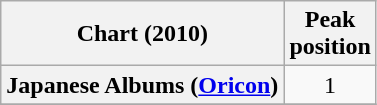<table class="wikitable plainrowheaders" style="text-align:center">
<tr>
<th scope="col">Chart (2010)</th>
<th scope="col">Peak<br>position</th>
</tr>
<tr>
<th scope="row">Japanese Albums (<a href='#'>Oricon</a>)</th>
<td>1</td>
</tr>
<tr>
</tr>
</table>
